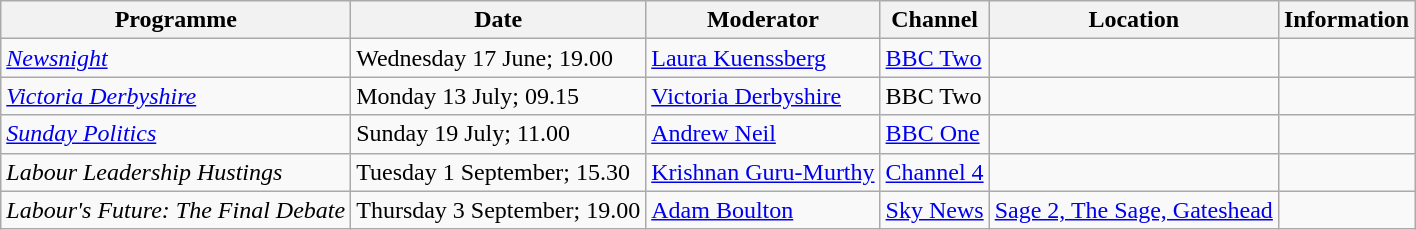<table class="wikitable">
<tr>
<th>Programme</th>
<th>Date</th>
<th>Moderator</th>
<th>Channel</th>
<th>Location</th>
<th>Information</th>
</tr>
<tr>
<td><em><a href='#'>Newsnight</a></em></td>
<td>Wednesday 17 June; 19.00</td>
<td><a href='#'>Laura Kuenssberg</a></td>
<td><a href='#'>BBC Two</a></td>
<td></td>
<td></td>
</tr>
<tr>
<td><a href='#'><em>Victoria Derbyshire</em></a></td>
<td>Monday 13 July; 09.15</td>
<td><a href='#'>Victoria Derbyshire</a></td>
<td>BBC Two</td>
<td></td>
<td></td>
</tr>
<tr>
<td><em> <a href='#'>Sunday Politics</a></em></td>
<td>Sunday 19 July; 11.00</td>
<td><a href='#'>Andrew Neil</a></td>
<td><a href='#'>BBC One</a></td>
<td></td>
<td></td>
</tr>
<tr>
<td><em>Labour Leadership Hustings</em></td>
<td>Tuesday 1 September; 15.30</td>
<td><a href='#'>Krishnan Guru-Murthy</a></td>
<td><a href='#'>Channel 4</a></td>
<td></td>
<td> </td>
</tr>
<tr>
<td><em>Labour's Future: The Final Debate</em></td>
<td>Thursday 3 September; 19.00</td>
<td><a href='#'>Adam Boulton</a></td>
<td><a href='#'>Sky News</a></td>
<td><a href='#'>Sage 2, The Sage, Gateshead</a></td>
<td></td>
</tr>
</table>
